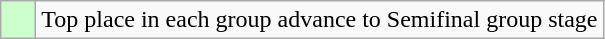<table class="wikitable">
<tr>
<td style="background:#cfc;">    </td>
<td>Top place in each group advance to Semifinal group stage</td>
</tr>
</table>
